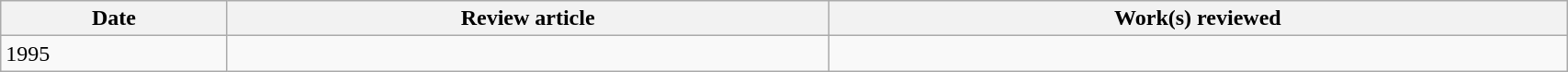<table class='wikitable sortable' width='90%'>
<tr>
<th>Date</th>
<th class='unsortable'>Review article</th>
<th class='unsortable'>Work(s) reviewed</th>
</tr>
<tr>
<td>1995</td>
<td></td>
<td></td>
</tr>
</table>
